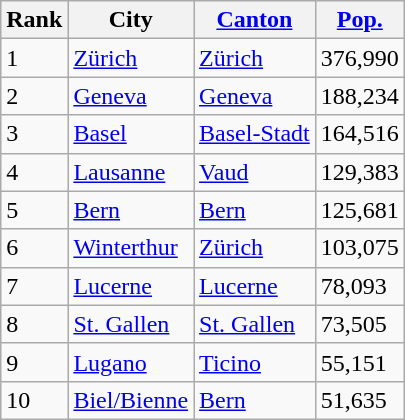<table class="wikitable sortable">
<tr>
<th>Rank</th>
<th>City</th>
<th><a href='#'>Canton</a></th>
<th><a href='#'>Pop.</a></th>
</tr>
<tr>
<td>1</td>
<td><a href='#'>Zürich</a></td>
<td><a href='#'>Zürich</a></td>
<td>376,990</td>
</tr>
<tr>
<td>2</td>
<td><a href='#'>Geneva</a></td>
<td><a href='#'>Geneva</a></td>
<td>188,234</td>
</tr>
<tr>
<td>3</td>
<td><a href='#'>Basel</a></td>
<td><a href='#'>Basel-Stadt</a></td>
<td>164,516</td>
</tr>
<tr>
<td>4</td>
<td><a href='#'>Lausanne</a></td>
<td><a href='#'>Vaud</a></td>
<td>129,383</td>
</tr>
<tr>
<td>5</td>
<td><a href='#'>Bern</a></td>
<td><a href='#'>Bern</a></td>
<td>125,681</td>
</tr>
<tr>
<td>6</td>
<td><a href='#'>Winterthur</a></td>
<td><a href='#'>Zürich</a></td>
<td>103,075</td>
</tr>
<tr>
<td>7</td>
<td><a href='#'>Lucerne</a></td>
<td><a href='#'>Lucerne</a></td>
<td>78,093</td>
</tr>
<tr>
<td>8</td>
<td><a href='#'>St. Gallen</a></td>
<td><a href='#'>St. Gallen</a></td>
<td>73,505</td>
</tr>
<tr>
<td>9</td>
<td><a href='#'>Lugano</a></td>
<td><a href='#'>Ticino</a></td>
<td>55,151</td>
</tr>
<tr>
<td>10</td>
<td><a href='#'>Biel/Bienne</a></td>
<td><a href='#'>Bern</a></td>
<td>51,635</td>
</tr>
</table>
